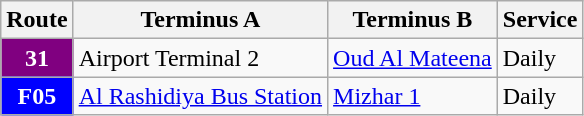<table class="wikitable">
<tr>
<th>Route</th>
<th>Terminus A</th>
<th>Terminus B</th>
<th>Service</th>
</tr>
<tr align="left">
<td style="background:purple;color:white" align="center"><strong>31</strong></td>
<td>Airport Terminal 2</td>
<td><a href='#'>Oud Al Mateena</a></td>
<td>Daily</td>
</tr>
<tr align="left">
<td style="background:blue;color:white" align="center"><strong>F05</strong></td>
<td><a href='#'>Al Rashidiya Bus Station</a></td>
<td><a href='#'>Mizhar 1</a></td>
<td>Daily</td>
</tr>
</table>
